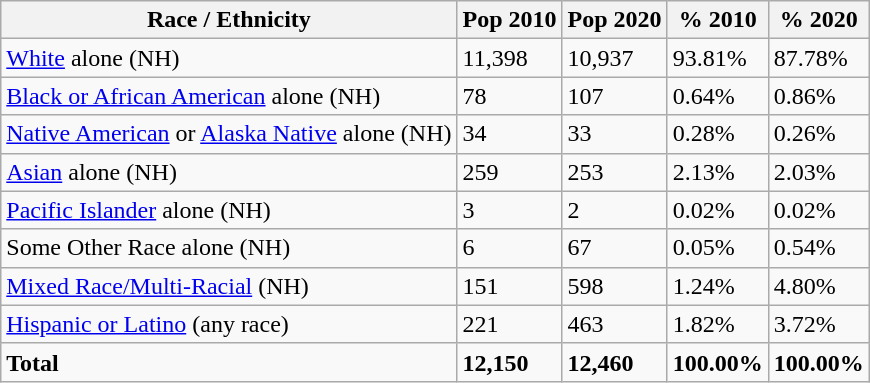<table class="wikitable">
<tr>
<th>Race / Ethnicity</th>
<th>Pop 2010</th>
<th>Pop 2020</th>
<th>% 2010</th>
<th>% 2020</th>
</tr>
<tr>
<td><a href='#'>White</a> alone (NH)</td>
<td>11,398</td>
<td>10,937</td>
<td>93.81%</td>
<td>87.78%</td>
</tr>
<tr>
<td><a href='#'>Black or African American</a> alone (NH)</td>
<td>78</td>
<td>107</td>
<td>0.64%</td>
<td>0.86%</td>
</tr>
<tr>
<td><a href='#'>Native American</a> or <a href='#'>Alaska Native</a> alone (NH)</td>
<td>34</td>
<td>33</td>
<td>0.28%</td>
<td>0.26%</td>
</tr>
<tr>
<td><a href='#'>Asian</a> alone (NH)</td>
<td>259</td>
<td>253</td>
<td>2.13%</td>
<td>2.03%</td>
</tr>
<tr>
<td><a href='#'>Pacific Islander</a> alone (NH)</td>
<td>3</td>
<td>2</td>
<td>0.02%</td>
<td>0.02%</td>
</tr>
<tr>
<td>Some Other Race alone (NH)</td>
<td>6</td>
<td>67</td>
<td>0.05%</td>
<td>0.54%</td>
</tr>
<tr>
<td><a href='#'>Mixed Race/Multi-Racial</a> (NH)</td>
<td>151</td>
<td>598</td>
<td>1.24%</td>
<td>4.80%</td>
</tr>
<tr>
<td><a href='#'>Hispanic or Latino</a> (any race)</td>
<td>221</td>
<td>463</td>
<td>1.82%</td>
<td>3.72%</td>
</tr>
<tr>
<td><strong>Total</strong></td>
<td><strong>12,150</strong></td>
<td><strong>12,460</strong></td>
<td><strong>100.00%</strong></td>
<td><strong>100.00%</strong></td>
</tr>
</table>
